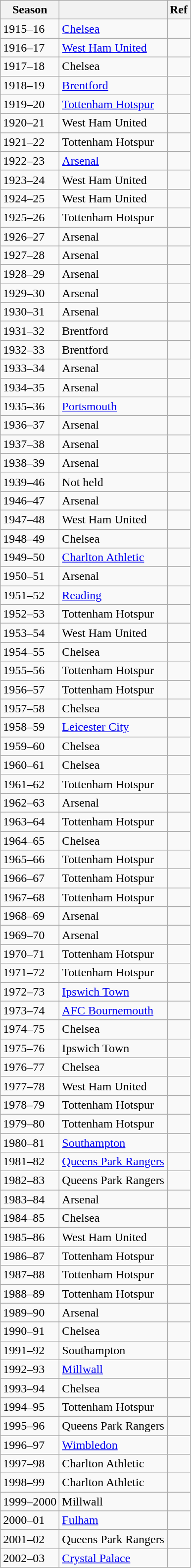<table class="wikitable">
<tr>
<th>Season</th>
<th></th>
<th>Ref</th>
</tr>
<tr>
<td>1915–16</td>
<td><a href='#'>Chelsea</a></td>
<td></td>
</tr>
<tr>
<td>1916–17</td>
<td><a href='#'>West Ham United</a></td>
<td></td>
</tr>
<tr>
<td>1917–18</td>
<td>Chelsea</td>
<td></td>
</tr>
<tr>
<td>1918–19</td>
<td><a href='#'>Brentford</a></td>
<td></td>
</tr>
<tr>
<td>1919–20</td>
<td><a href='#'>Tottenham Hotspur</a></td>
<td></td>
</tr>
<tr>
<td>1920–21</td>
<td>West Ham United</td>
<td></td>
</tr>
<tr>
<td>1921–22</td>
<td>Tottenham Hotspur</td>
<td></td>
</tr>
<tr>
<td>1922–23</td>
<td><a href='#'>Arsenal</a></td>
<td></td>
</tr>
<tr>
<td>1923–24</td>
<td>West Ham United</td>
<td></td>
</tr>
<tr>
<td>1924–25</td>
<td>West Ham United</td>
<td></td>
</tr>
<tr>
<td>1925–26</td>
<td>Tottenham Hotspur</td>
<td></td>
</tr>
<tr>
<td>1926–27</td>
<td>Arsenal</td>
<td></td>
</tr>
<tr>
<td>1927–28</td>
<td>Arsenal</td>
<td></td>
</tr>
<tr>
<td>1928–29</td>
<td>Arsenal</td>
<td></td>
</tr>
<tr>
<td>1929–30</td>
<td>Arsenal</td>
<td></td>
</tr>
<tr>
<td>1930–31</td>
<td>Arsenal</td>
<td></td>
</tr>
<tr>
<td>1931–32</td>
<td>Brentford</td>
<td></td>
</tr>
<tr>
<td>1932–33</td>
<td>Brentford</td>
<td></td>
</tr>
<tr>
<td>1933–34</td>
<td>Arsenal</td>
<td></td>
</tr>
<tr>
<td>1934–35</td>
<td>Arsenal</td>
<td></td>
</tr>
<tr>
<td>1935–36</td>
<td><a href='#'>Portsmouth</a></td>
<td></td>
</tr>
<tr>
<td>1936–37</td>
<td>Arsenal</td>
<td></td>
</tr>
<tr>
<td>1937–38</td>
<td>Arsenal</td>
<td></td>
</tr>
<tr>
<td>1938–39</td>
<td>Arsenal</td>
<td></td>
</tr>
<tr>
<td>1939–46</td>
<td>Not held</td>
<td></td>
</tr>
<tr>
<td>1946–47</td>
<td>Arsenal</td>
<td></td>
</tr>
<tr>
<td>1947–48</td>
<td>West Ham United</td>
<td></td>
</tr>
<tr>
<td>1948–49</td>
<td>Chelsea</td>
<td></td>
</tr>
<tr>
<td>1949–50</td>
<td><a href='#'>Charlton Athletic</a></td>
<td></td>
</tr>
<tr>
<td>1950–51</td>
<td>Arsenal</td>
<td></td>
</tr>
<tr>
<td>1951–52</td>
<td><a href='#'>Reading</a></td>
<td></td>
</tr>
<tr>
<td>1952–53</td>
<td>Tottenham Hotspur</td>
<td></td>
</tr>
<tr>
<td>1953–54</td>
<td>West Ham United</td>
<td></td>
</tr>
<tr>
<td>1954–55</td>
<td>Chelsea</td>
<td></td>
</tr>
<tr>
<td>1955–56</td>
<td>Tottenham Hotspur</td>
<td></td>
</tr>
<tr>
<td>1956–57</td>
<td>Tottenham Hotspur</td>
<td></td>
</tr>
<tr>
<td>1957–58</td>
<td>Chelsea</td>
<td></td>
</tr>
<tr>
<td>1958–59</td>
<td><a href='#'>Leicester City</a></td>
<td></td>
</tr>
<tr>
<td>1959–60</td>
<td>Chelsea</td>
<td></td>
</tr>
<tr>
<td>1960–61</td>
<td>Chelsea</td>
<td></td>
</tr>
<tr>
<td>1961–62</td>
<td>Tottenham Hotspur</td>
<td></td>
</tr>
<tr>
<td>1962–63</td>
<td>Arsenal</td>
<td></td>
</tr>
<tr>
<td>1963–64</td>
<td>Tottenham Hotspur</td>
<td></td>
</tr>
<tr>
<td>1964–65</td>
<td>Chelsea</td>
<td></td>
</tr>
<tr>
<td>1965–66</td>
<td>Tottenham Hotspur</td>
<td></td>
</tr>
<tr>
<td>1966–67</td>
<td>Tottenham Hotspur</td>
<td></td>
</tr>
<tr>
<td>1967–68</td>
<td>Tottenham Hotspur</td>
<td></td>
</tr>
<tr>
<td>1968–69</td>
<td>Arsenal</td>
<td></td>
</tr>
<tr>
<td>1969–70</td>
<td>Arsenal</td>
<td></td>
</tr>
<tr>
<td>1970–71</td>
<td>Tottenham Hotspur</td>
<td></td>
</tr>
<tr>
<td>1971–72</td>
<td>Tottenham Hotspur</td>
<td></td>
</tr>
<tr>
<td>1972–73</td>
<td><a href='#'>Ipswich Town</a></td>
<td></td>
</tr>
<tr>
<td>1973–74</td>
<td><a href='#'>AFC Bournemouth</a></td>
<td></td>
</tr>
<tr>
<td>1974–75</td>
<td>Chelsea</td>
<td></td>
</tr>
<tr>
<td>1975–76</td>
<td>Ipswich Town</td>
<td></td>
</tr>
<tr>
<td>1976–77</td>
<td>Chelsea</td>
<td></td>
</tr>
<tr>
<td>1977–78</td>
<td>West Ham United</td>
<td></td>
</tr>
<tr>
<td>1978–79</td>
<td>Tottenham Hotspur</td>
<td></td>
</tr>
<tr>
<td>1979–80</td>
<td>Tottenham Hotspur</td>
<td></td>
</tr>
<tr>
<td>1980–81</td>
<td><a href='#'>Southampton</a></td>
<td></td>
</tr>
<tr>
<td>1981–82</td>
<td><a href='#'>Queens Park Rangers</a></td>
<td></td>
</tr>
<tr>
<td>1982–83</td>
<td>Queens Park Rangers</td>
<td></td>
</tr>
<tr>
<td>1983–84</td>
<td>Arsenal</td>
<td></td>
</tr>
<tr>
<td>1984–85</td>
<td>Chelsea</td>
<td></td>
</tr>
<tr>
<td>1985–86</td>
<td>West Ham United</td>
<td></td>
</tr>
<tr>
<td>1986–87</td>
<td>Tottenham Hotspur</td>
<td></td>
</tr>
<tr>
<td>1987–88</td>
<td>Tottenham Hotspur</td>
<td></td>
</tr>
<tr>
<td>1988–89</td>
<td>Tottenham Hotspur</td>
<td></td>
</tr>
<tr>
<td>1989–90</td>
<td>Arsenal</td>
<td></td>
</tr>
<tr>
<td>1990–91</td>
<td>Chelsea</td>
<td></td>
</tr>
<tr>
<td>1991–92</td>
<td>Southampton</td>
<td></td>
</tr>
<tr>
<td>1992–93</td>
<td><a href='#'>Millwall</a></td>
<td></td>
</tr>
<tr>
<td>1993–94</td>
<td>Chelsea</td>
<td></td>
</tr>
<tr>
<td>1994–95</td>
<td>Tottenham Hotspur</td>
<td></td>
</tr>
<tr>
<td>1995–96</td>
<td>Queens Park Rangers</td>
<td></td>
</tr>
<tr>
<td>1996–97</td>
<td><a href='#'>Wimbledon</a></td>
<td></td>
</tr>
<tr>
<td>1997–98</td>
<td>Charlton Athletic</td>
<td></td>
</tr>
<tr>
<td>1998–99</td>
<td>Charlton Athletic</td>
<td></td>
</tr>
<tr>
<td>1999–2000</td>
<td>Millwall</td>
<td></td>
</tr>
<tr>
<td>2000–01</td>
<td><a href='#'>Fulham</a></td>
<td></td>
</tr>
<tr>
<td>2001–02</td>
<td>Queens Park Rangers</td>
<td></td>
</tr>
<tr>
<td>2002–03</td>
<td><a href='#'>Crystal Palace</a></td>
<td></td>
</tr>
</table>
